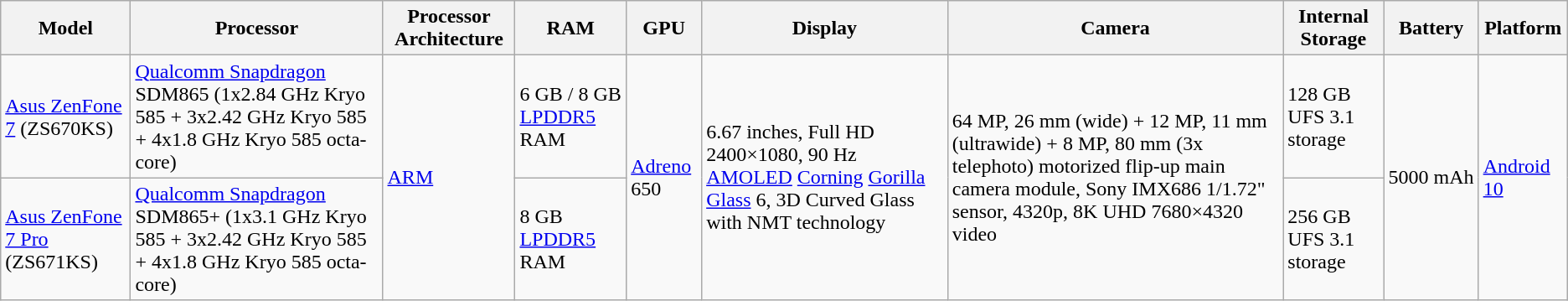<table class = "wikitable sortable">
<tr>
<th>Model</th>
<th>Processor</th>
<th>Processor Architecture</th>
<th>RAM</th>
<th>GPU</th>
<th>Display</th>
<th>Camera</th>
<th>Internal Storage</th>
<th>Battery</th>
<th>Platform</th>
</tr>
<tr>
<td><a href='#'>Asus ZenFone 7</a> (ZS670KS)</td>
<td><a href='#'>Qualcomm Snapdragon</a> SDM865 (1x2.84 GHz Kryo 585 + 3x2.42 GHz Kryo 585 + 4x1.8 GHz Kryo 585 octa-core)</td>
<td rowspan="2"><a href='#'>ARM</a></td>
<td>6 GB / 8 GB <a href='#'>LPDDR5</a> RAM</td>
<td rowspan="2"><a href='#'>Adreno</a> 650</td>
<td rowspan="2">6.67 inches, Full HD 2400×1080, 90 Hz <a href='#'>AMOLED</a> <a href='#'>Corning</a> <a href='#'>Gorilla Glass</a> 6, 3D Curved Glass with NMT technology</td>
<td rowspan="2">64 MP, 26 mm (wide) + 12 MP, 11 mm (ultrawide) + 8 MP, 80 mm (3x telephoto) motorized flip-up main camera module, Sony IMX686 1/1.72" sensor, 4320p, 8K UHD 7680×4320 video</td>
<td>128 GB UFS 3.1 storage</td>
<td rowspan="2">5000 mAh</td>
<td rowspan="2"><a href='#'>Android 10</a></td>
</tr>
<tr>
<td><a href='#'>Asus ZenFone 7 Pro</a> (ZS671KS)</td>
<td><a href='#'>Qualcomm Snapdragon</a> SDM865+ (1x3.1 GHz Kryo 585 + 3x2.42 GHz Kryo 585 + 4x1.8 GHz Kryo 585 octa-core)</td>
<td>8 GB <a href='#'>LPDDR5</a> RAM</td>
<td>256 GB UFS 3.1 storage</td>
</tr>
</table>
